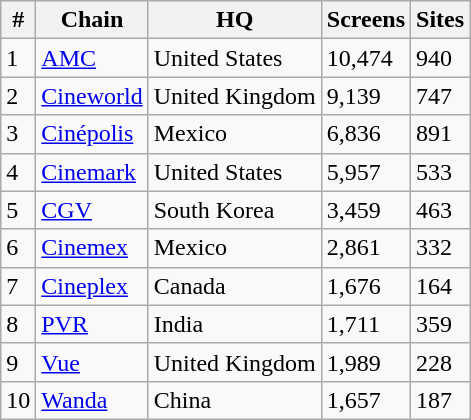<table class="wikitable sortable">
<tr>
<th>#</th>
<th>Chain</th>
<th>HQ</th>
<th>Screens</th>
<th>Sites</th>
</tr>
<tr>
<td>1</td>
<td><a href='#'>AMC</a></td>
<td>United States</td>
<td>10,474</td>
<td>940</td>
</tr>
<tr>
<td>2</td>
<td><a href='#'>Cineworld</a></td>
<td>United Kingdom</td>
<td>9,139</td>
<td>747</td>
</tr>
<tr>
<td>3</td>
<td><a href='#'>Cinépolis</a></td>
<td>Mexico</td>
<td>6,836</td>
<td>891</td>
</tr>
<tr>
<td>4</td>
<td><a href='#'>Cinemark</a></td>
<td>United States</td>
<td>5,957</td>
<td>533</td>
</tr>
<tr>
<td>5</td>
<td><a href='#'>CGV</a></td>
<td>South Korea</td>
<td>3,459</td>
<td>463</td>
</tr>
<tr>
<td>6</td>
<td><a href='#'>Cinemex</a></td>
<td>Mexico</td>
<td>2,861</td>
<td>332</td>
</tr>
<tr>
<td>7</td>
<td><a href='#'>Cineplex</a></td>
<td>Canada</td>
<td>1,676</td>
<td>164</td>
</tr>
<tr>
<td>8</td>
<td><a href='#'>PVR</a></td>
<td>India</td>
<td>1,711</td>
<td>359</td>
</tr>
<tr>
<td>9</td>
<td><a href='#'>Vue</a></td>
<td>United Kingdom</td>
<td>1,989</td>
<td>228</td>
</tr>
<tr>
<td>10</td>
<td><a href='#'>Wanda</a></td>
<td>China</td>
<td>1,657</td>
<td>187</td>
</tr>
</table>
